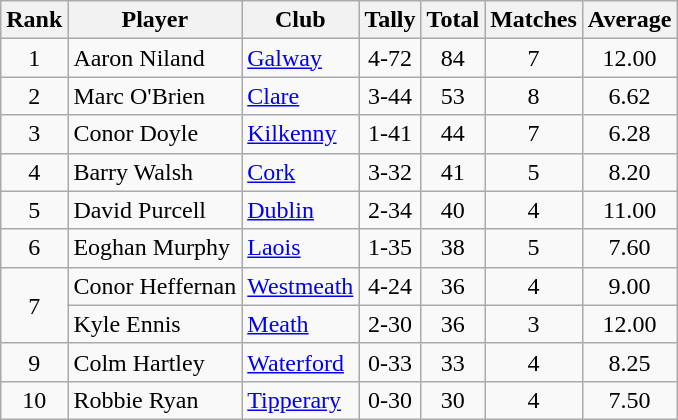<table class="wikitable">
<tr>
<th>Rank</th>
<th>Player</th>
<th>Club</th>
<th>Tally</th>
<th>Total</th>
<th>Matches</th>
<th>Average</th>
</tr>
<tr>
<td rowspan="1" style="text-align:center;">1</td>
<td>Aaron Niland</td>
<td><a href='#'>Galway</a></td>
<td align=center>4-72</td>
<td align=center>84</td>
<td align=center>7</td>
<td align=center>12.00</td>
</tr>
<tr>
<td rowspan="1" style="text-align:center;">2</td>
<td>Marc O'Brien</td>
<td><a href='#'>Clare</a></td>
<td align=center>3-44</td>
<td align=center>53</td>
<td align=center>8</td>
<td align=center>6.62</td>
</tr>
<tr>
<td rowspan="1" style="text-align:center;">3</td>
<td>Conor Doyle</td>
<td><a href='#'>Kilkenny</a></td>
<td align=center>1-41</td>
<td align=center>44</td>
<td align=center>7</td>
<td align=center>6.28</td>
</tr>
<tr>
<td rowspan="1" style="text-align:center;">4</td>
<td>Barry Walsh</td>
<td><a href='#'>Cork</a></td>
<td align=center>3-32</td>
<td align=center>41</td>
<td align=center>5</td>
<td align=center>8.20</td>
</tr>
<tr>
<td rowspan="1" style="text-align:center;">5</td>
<td>David Purcell</td>
<td><a href='#'>Dublin</a></td>
<td align=center>2-34</td>
<td align=center>40</td>
<td align=center>4</td>
<td align=center>11.00</td>
</tr>
<tr>
<td rowspan="1" style="text-align:center;">6</td>
<td>Eoghan Murphy</td>
<td><a href='#'>Laois</a></td>
<td align=center>1-35</td>
<td align=center>38</td>
<td align=center>5</td>
<td align=center>7.60</td>
</tr>
<tr>
<td rowspan="2" style="text-align:center;">7</td>
<td>Conor Heffernan</td>
<td><a href='#'>Westmeath</a></td>
<td align=center>4-24</td>
<td align=center>36</td>
<td align=center>4</td>
<td align=center>9.00</td>
</tr>
<tr>
<td>Kyle Ennis</td>
<td><a href='#'>Meath</a></td>
<td align=center>2-30</td>
<td align=center>36</td>
<td align=center>3</td>
<td align=center>12.00</td>
</tr>
<tr>
<td rowspan="1" style="text-align:center;">9</td>
<td>Colm Hartley</td>
<td><a href='#'>Waterford</a></td>
<td align=center>0-33</td>
<td align=center>33</td>
<td align=center>4</td>
<td align=center>8.25</td>
</tr>
<tr>
<td rowspan="1" style="text-align:center;">10</td>
<td>Robbie Ryan</td>
<td><a href='#'>Tipperary</a></td>
<td align=center>0-30</td>
<td align=center>30</td>
<td align=center>4</td>
<td align=center>7.50</td>
</tr>
</table>
